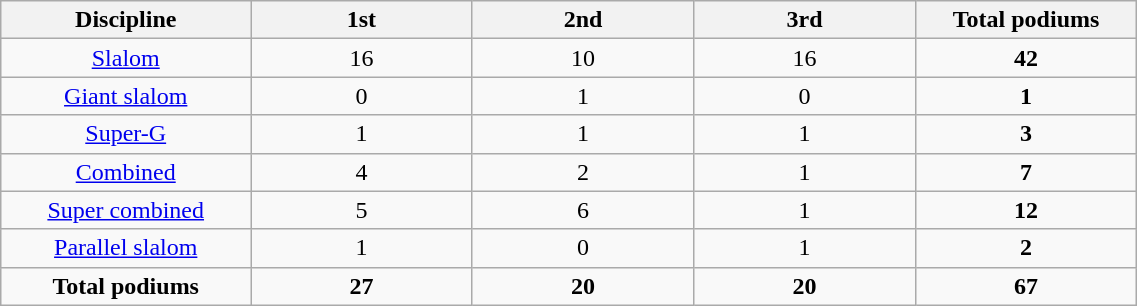<table class="wikitable" style="text-align:center;width:60%">
<tr>
<th width=22%>Discipline</th>
<th width=80>1st</th>
<th width=80>2nd</th>
<th width=80>3rd</th>
<th width=80>Total podiums</th>
</tr>
<tr>
<td><a href='#'>Slalom</a></td>
<td>16</td>
<td>10</td>
<td>16</td>
<td><strong>42</strong></td>
</tr>
<tr>
<td><a href='#'>Giant slalom</a></td>
<td>0</td>
<td>1</td>
<td>0</td>
<td><strong>1</strong></td>
</tr>
<tr>
<td><a href='#'>Super-G</a></td>
<td>1</td>
<td>1</td>
<td>1</td>
<td><strong>3</strong></td>
</tr>
<tr>
<td><a href='#'>Combined</a></td>
<td>4</td>
<td>2</td>
<td>1</td>
<td><strong>7</strong></td>
</tr>
<tr>
<td><a href='#'>Super combined</a></td>
<td>5</td>
<td>6</td>
<td>1</td>
<td><strong>12</strong></td>
</tr>
<tr>
<td><a href='#'>Parallel slalom</a></td>
<td>1</td>
<td>0</td>
<td>1</td>
<td><strong>2</strong></td>
</tr>
<tr>
<td><strong>Total podiums</strong></td>
<td><strong>27</strong></td>
<td><strong>20</strong></td>
<td><strong>20</strong></td>
<td><strong>67</strong></td>
</tr>
</table>
